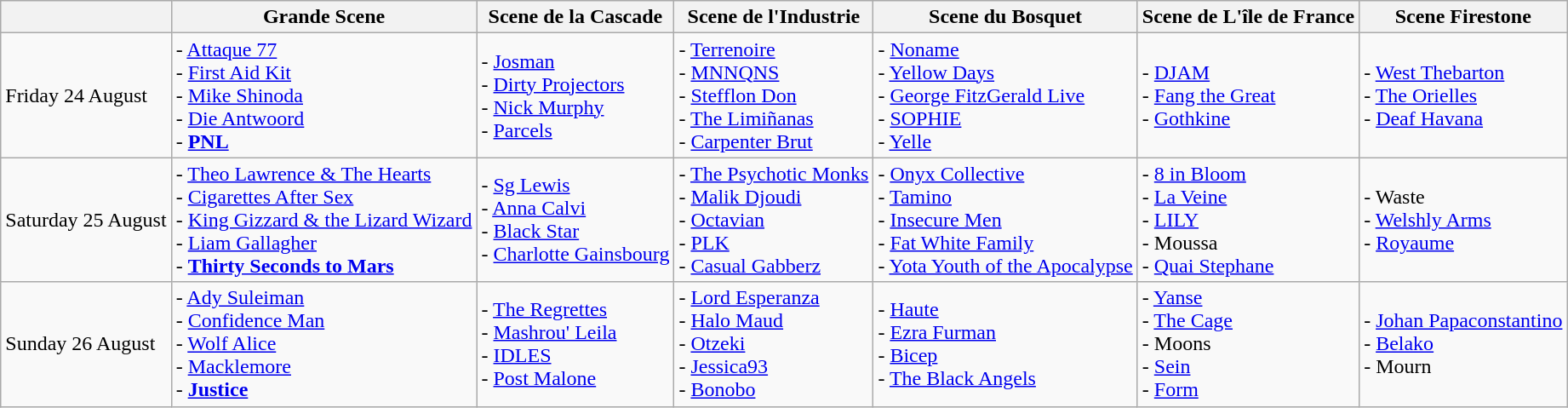<table class="wikitable">
<tr>
<th></th>
<th>Grande Scene</th>
<th>Scene de la Cascade</th>
<th>Scene de l'Industrie</th>
<th>Scene du Bosquet</th>
<th>Scene de L'île de France</th>
<th>Scene Firestone</th>
</tr>
<tr>
<td>Friday 24 August</td>
<td>- <a href='#'>Attaque 77</a><br>- <a href='#'>First Aid Kit</a><br>- <a href='#'>Mike Shinoda</a><br>- <a href='#'>Die Antwoord</a><br>- <strong><a href='#'>PNL</a></strong></td>
<td>- <a href='#'>Josman</a><br>- <a href='#'>Dirty Projectors</a><br>- <a href='#'>Nick Murphy</a><br>- <a href='#'>Parcels</a></td>
<td>- <a href='#'>Terrenoire</a><br>- <a href='#'>MNNQNS</a><br>- <a href='#'>Stefflon Don</a><br>- <a href='#'>The Limiñanas</a><br>- <a href='#'>Carpenter Brut</a></td>
<td>- <a href='#'>Noname</a><br>- <a href='#'>Yellow Days</a><br>- <a href='#'>George FitzGerald Live</a><br>- <a href='#'>SOPHIE</a><br>- <a href='#'>Yelle</a></td>
<td>- <a href='#'>DJAM</a><br>- <a href='#'>Fang the Great</a><br>- <a href='#'>Gothkine</a></td>
<td>- <a href='#'>West Thebarton</a><br>- <a href='#'>The Orielles</a><br>- <a href='#'>Deaf Havana</a></td>
</tr>
<tr>
<td>Saturday 25 August</td>
<td>- <a href='#'>Theo Lawrence & The Hearts</a><br>- <a href='#'>Cigarettes After Sex</a><br>- <a href='#'>King Gizzard & the Lizard Wizard</a><br>- <a href='#'>Liam Gallagher</a><br>- <strong><a href='#'>Thirty Seconds to Mars</a></strong></td>
<td>- <a href='#'>Sg Lewis</a><br>- <a href='#'>Anna Calvi</a><br>- <a href='#'>Black Star</a><br>- <a href='#'>Charlotte Gainsbourg</a></td>
<td>- <a href='#'>The Psychotic Monks</a><br>- <a href='#'>Malik Djoudi</a><br>- <a href='#'>Octavian</a><br>- <a href='#'>PLK</a><br>- <a href='#'>Casual Gabberz</a></td>
<td>- <a href='#'>Onyx Collective</a><br>- <a href='#'>Tamino</a><br>- <a href='#'>Insecure Men</a><br>- <a href='#'>Fat White Family</a><br>- <a href='#'>Yota Youth of the Apocalypse</a></td>
<td>- <a href='#'>8 in Bloom</a><br>- <a href='#'>La Veine</a><br>- <a href='#'>LILY</a><br>- Moussa<br>- <a href='#'>Quai Stephane</a></td>
<td>- Waste<br>- <a href='#'>Welshly Arms</a><br>- <a href='#'>Royaume</a></td>
</tr>
<tr>
<td>Sunday 26 August</td>
<td>- <a href='#'>Ady Suleiman</a><br>- <a href='#'>Confidence Man</a><br>- <a href='#'>Wolf Alice</a><br>- <a href='#'>Macklemore</a><br>- <strong><a href='#'>Justice</a></strong></td>
<td>- <a href='#'>The Regrettes</a><br>- <a href='#'>Mashrou' Leila</a><br>- <a href='#'>IDLES</a><br>- <a href='#'>Post Malone</a></td>
<td>- <a href='#'>Lord Esperanza</a><br>- <a href='#'>Halo Maud</a><br>- <a href='#'>Otzeki</a><br>- <a href='#'>Jessica93</a><br>- <a href='#'>Bonobo</a></td>
<td>- <a href='#'>Haute</a><br>- <a href='#'>Ezra Furman</a><br>- <a href='#'>Bicep</a><br>- <a href='#'>The Black Angels</a></td>
<td>- <a href='#'>Yanse</a><br>- <a href='#'>The Cage</a><br>- Moons<br>- <a href='#'>Sein</a><br>- <a href='#'>Form</a></td>
<td>- <a href='#'>Johan Papaconstantino</a><br>- <a href='#'>Belako</a><br>- Mourn</td>
</tr>
</table>
